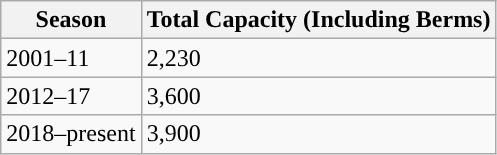<table class="wikitable">
<tr>
<th>Season</th>
<th>Total Capacity (Including Berms)</th>
</tr>
<tr>
<td>2001–11</td>
<td>2,230</td>
</tr>
<tr>
<td>2012–17</td>
<td>3,600</td>
</tr>
<tr>
<td>2018–present</td>
<td>3,900</td>
</tr>
</table>
